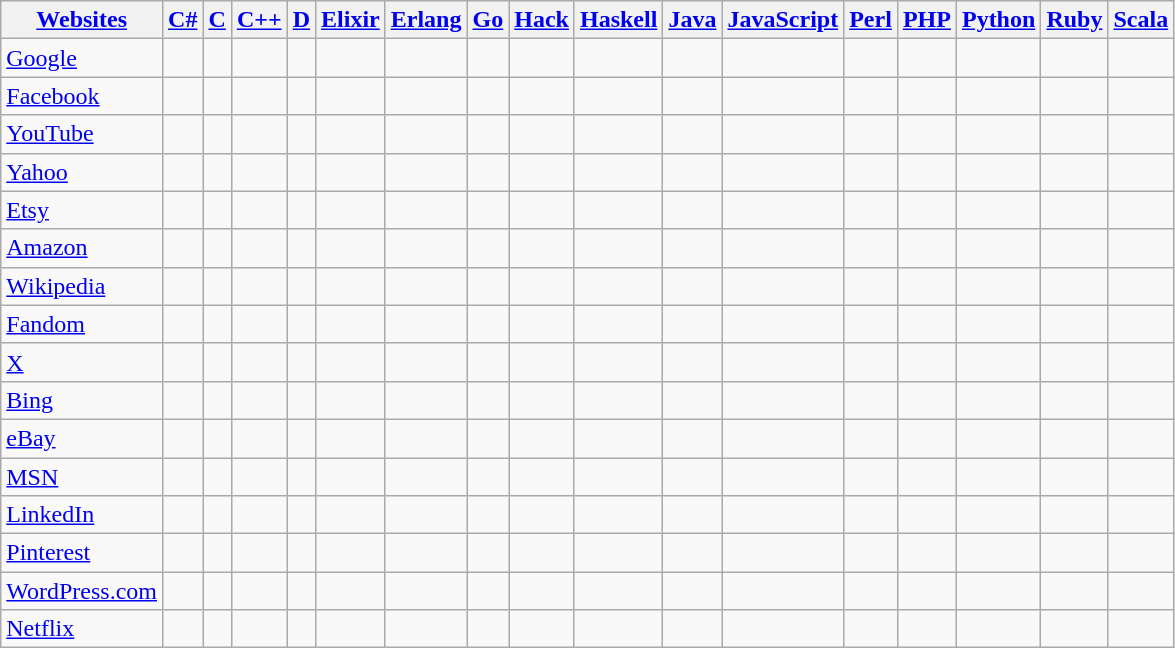<table class="wikitable sortable sort-under">
<tr>
<th scope="col"><a href='#'>Websites</a></th>
<th scope="col"><a href='#'>C#</a></th>
<th scope="col"><a href='#'>C</a></th>
<th scope="col"><a href='#'>C++</a></th>
<th scope="col"><a href='#'>D</a></th>
<th scope="col"><a href='#'>Elixir</a></th>
<th scope="col"><a href='#'>Erlang</a></th>
<th scope="col"><a href='#'>Go</a></th>
<th scope="col"><a href='#'>Hack</a></th>
<th scope="col"><a href='#'>Haskell</a></th>
<th scope="col"><a href='#'>Java</a></th>
<th scope="col"><a href='#'>JavaScript</a></th>
<th scope="col"><a href='#'>Perl</a></th>
<th scope="col"><a href='#'>PHP</a></th>
<th scope="col"><a href='#'>Python</a></th>
<th scope="col"><a href='#'>Ruby</a></th>
<th scope="col"><a href='#'>Scala</a></th>
</tr>
<tr>
<td><a href='#'>Google</a></td>
<td></td>
<td></td>
<td></td>
<td></td>
<td></td>
<td></td>
<td></td>
<td></td>
<td></td>
<td></td>
<td></td>
<td></td>
<td></td>
<td></td>
<td></td>
<td></td>
</tr>
<tr>
<td><a href='#'>Facebook</a></td>
<td></td>
<td></td>
<td></td>
<td></td>
<td></td>
<td></td>
<td></td>
<td></td>
<td></td>
<td></td>
<td></td>
<td></td>
<td></td>
<td></td>
<td></td>
<td></td>
</tr>
<tr>
<td><a href='#'>YouTube</a></td>
<td></td>
<td></td>
<td></td>
<td></td>
<td></td>
<td></td>
<td></td>
<td></td>
<td></td>
<td></td>
<td></td>
<td></td>
<td></td>
<td></td>
<td></td>
<td></td>
</tr>
<tr>
<td><a href='#'>Yahoo</a></td>
<td></td>
<td></td>
<td></td>
<td></td>
<td></td>
<td></td>
<td></td>
<td></td>
<td></td>
<td></td>
<td></td>
<td></td>
<td></td>
<td></td>
<td></td>
<td></td>
</tr>
<tr>
<td><a href='#'>Etsy</a></td>
<td></td>
<td></td>
<td></td>
<td></td>
<td></td>
<td></td>
<td></td>
<td></td>
<td></td>
<td></td>
<td></td>
<td></td>
<td></td>
<td></td>
<td></td>
<td></td>
</tr>
<tr>
<td><a href='#'>Amazon</a></td>
<td></td>
<td></td>
<td></td>
<td></td>
<td></td>
<td></td>
<td></td>
<td></td>
<td></td>
<td></td>
<td></td>
<td></td>
<td></td>
<td></td>
<td></td>
<td></td>
</tr>
<tr>
<td><a href='#'>Wikipedia</a></td>
<td></td>
<td></td>
<td></td>
<td></td>
<td></td>
<td></td>
<td></td>
<td></td>
<td></td>
<td></td>
<td></td>
<td></td>
<td></td>
<td></td>
<td></td>
<td></td>
</tr>
<tr>
<td><a href='#'>Fandom</a></td>
<td></td>
<td></td>
<td></td>
<td></td>
<td></td>
<td></td>
<td></td>
<td></td>
<td></td>
<td></td>
<td></td>
<td></td>
<td></td>
<td></td>
<td></td>
<td></td>
</tr>
<tr>
<td><a href='#'>X</a></td>
<td></td>
<td></td>
<td></td>
<td></td>
<td></td>
<td></td>
<td></td>
<td></td>
<td></td>
<td></td>
<td></td>
<td></td>
<td></td>
<td></td>
<td></td>
<td></td>
</tr>
<tr>
<td><a href='#'>Bing</a></td>
<td></td>
<td></td>
<td></td>
<td></td>
<td></td>
<td></td>
<td></td>
<td></td>
<td></td>
<td></td>
<td></td>
<td></td>
<td></td>
<td></td>
<td></td>
<td></td>
</tr>
<tr>
<td><a href='#'>eBay</a></td>
<td></td>
<td></td>
<td></td>
<td></td>
<td></td>
<td></td>
<td></td>
<td></td>
<td></td>
<td></td>
<td></td>
<td></td>
<td></td>
<td></td>
<td></td>
<td></td>
</tr>
<tr>
<td><a href='#'>MSN</a></td>
<td></td>
<td></td>
<td></td>
<td></td>
<td></td>
<td></td>
<td></td>
<td></td>
<td></td>
<td></td>
<td></td>
<td></td>
<td></td>
<td></td>
<td></td>
<td></td>
</tr>
<tr>
<td><a href='#'>LinkedIn</a></td>
<td></td>
<td></td>
<td></td>
<td></td>
<td></td>
<td></td>
<td></td>
<td></td>
<td></td>
<td></td>
<td></td>
<td></td>
<td></td>
<td></td>
<td></td>
<td></td>
</tr>
<tr>
<td><a href='#'>Pinterest</a></td>
<td></td>
<td></td>
<td></td>
<td></td>
<td></td>
<td></td>
<td></td>
<td></td>
<td></td>
<td></td>
<td></td>
<td></td>
<td></td>
<td></td>
<td></td>
<td></td>
</tr>
<tr>
<td><a href='#'>WordPress.com</a></td>
<td></td>
<td></td>
<td></td>
<td></td>
<td></td>
<td></td>
<td></td>
<td></td>
<td></td>
<td></td>
<td></td>
<td></td>
<td></td>
<td></td>
<td></td>
<td></td>
</tr>
<tr>
<td><a href='#'>Netflix</a></td>
<td></td>
<td></td>
<td></td>
<td></td>
<td></td>
<td></td>
<td></td>
<td></td>
<td></td>
<td></td>
<td></td>
<td></td>
<td></td>
<td></td>
<td></td>
<td></td>
</tr>
</table>
